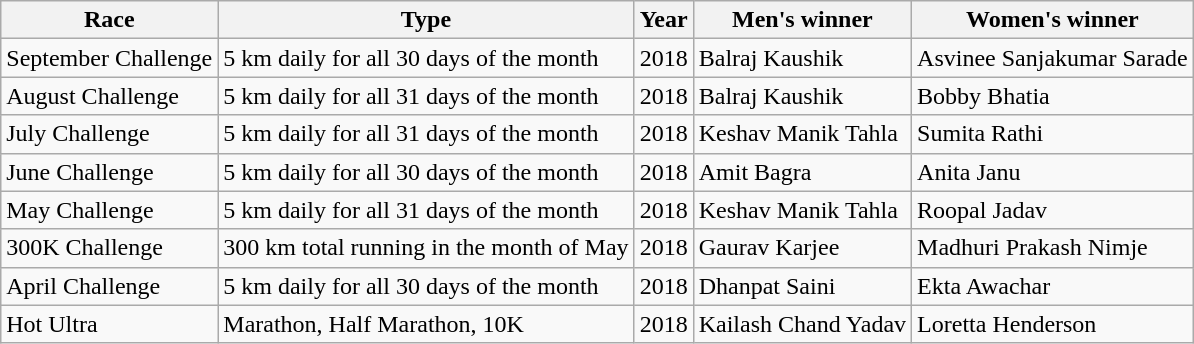<table class="wikitable">
<tr>
<th>Race</th>
<th>Type</th>
<th>Year</th>
<th>Men's winner</th>
<th>Women's winner</th>
</tr>
<tr>
<td>September Challenge</td>
<td>5 km daily for all 30 days of the month</td>
<td>2018</td>
<td> Balraj Kaushik</td>
<td> Asvinee Sanjakumar Sarade</td>
</tr>
<tr>
<td>August Challenge</td>
<td>5 km daily for all 31 days of the month</td>
<td>2018</td>
<td> Balraj Kaushik</td>
<td> Bobby Bhatia</td>
</tr>
<tr>
<td>July Challenge</td>
<td>5 km daily for all 31 days of the month</td>
<td>2018</td>
<td> Keshav Manik Tahla</td>
<td> Sumita Rathi</td>
</tr>
<tr>
<td>June Challenge</td>
<td>5 km daily for all 30 days of the month</td>
<td>2018</td>
<td> Amit Bagra</td>
<td> Anita Janu</td>
</tr>
<tr>
<td>May Challenge</td>
<td>5 km daily for all 31 days of the month</td>
<td>2018</td>
<td> Keshav Manik Tahla</td>
<td> Roopal Jadav</td>
</tr>
<tr>
<td>300K Challenge</td>
<td>300 km total running in the month of May</td>
<td>2018</td>
<td> Gaurav Karjee</td>
<td> Madhuri Prakash Nimje</td>
</tr>
<tr>
<td>April Challenge</td>
<td>5 km daily for all 30 days of the month</td>
<td>2018</td>
<td> Dhanpat Saini</td>
<td> Ekta Awachar</td>
</tr>
<tr>
<td>Hot Ultra</td>
<td>Marathon, Half Marathon, 10K</td>
<td>2018</td>
<td> Kailash Chand Yadav</td>
<td> Loretta Henderson</td>
</tr>
</table>
